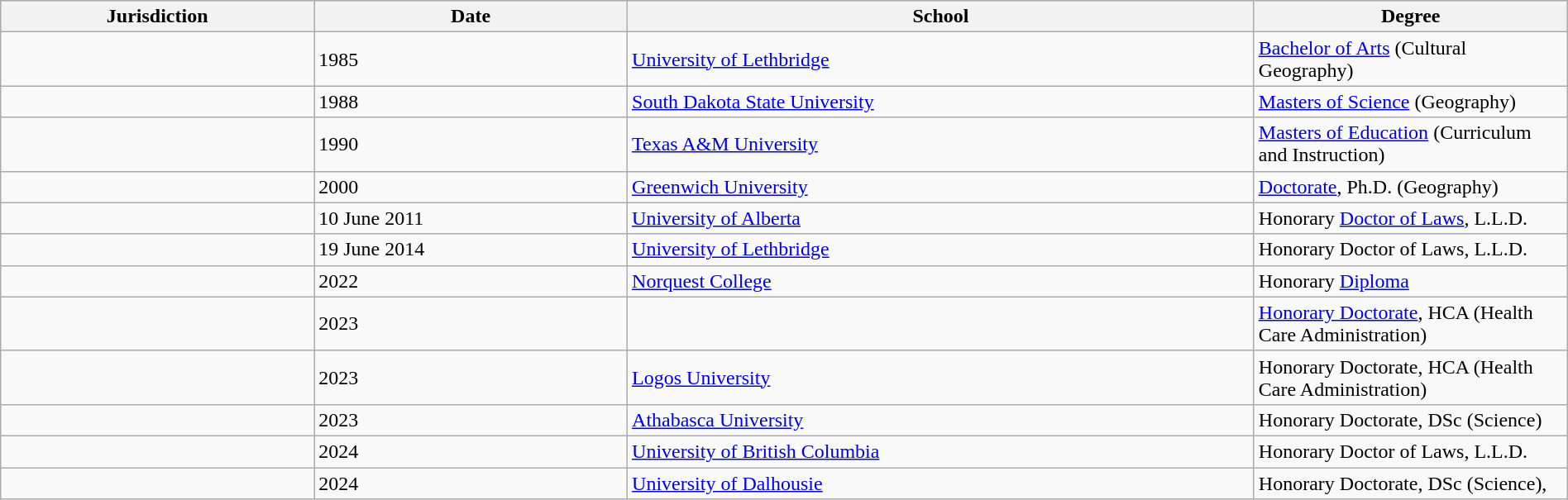<table class="wikitable" width="100%">
<tr>
<th width="20%">Jurisdiction</th>
<th width="20%">Date</th>
<th width="40%">School</th>
<th width="20%">Degree</th>
</tr>
<tr>
<td></td>
<td>1985</td>
<td><a href='#'>University of Lethbridge</a></td>
<td><a href='#'>Bachelor of Arts</a> (Cultural Geography)</td>
</tr>
<tr>
<td></td>
<td>1988</td>
<td><a href='#'>South Dakota State University</a></td>
<td><a href='#'>Masters of Science</a> (Geography)</td>
</tr>
<tr>
<td></td>
<td>1990</td>
<td><a href='#'>Texas A&M University</a></td>
<td><a href='#'>Masters of Education</a> (Curriculum and Instruction)</td>
</tr>
<tr>
<td></td>
<td>2000</td>
<td><a href='#'>Greenwich University</a></td>
<td><a href='#'>Doctorate</a>, Ph.D. (Geography)</td>
</tr>
<tr>
<td></td>
<td>10 June 2011</td>
<td><a href='#'>University of Alberta</a></td>
<td>Honorary <a href='#'>Doctor of Laws</a>, L.L.D.</td>
</tr>
<tr>
<td></td>
<td>19 June 2014</td>
<td><a href='#'>University of Lethbridge</a></td>
<td>Honorary Doctor of Laws, L.L.D.</td>
</tr>
<tr>
<td></td>
<td>2022</td>
<td><a href='#'>Norquest College</a></td>
<td>Honorary <a href='#'>Diploma</a></td>
</tr>
<tr>
<td></td>
<td>2023</td>
<td></td>
<td><a href='#'>Honorary Doctorate</a>, HCA (Health Care Administration)</td>
</tr>
<tr>
<td></td>
<td>2023</td>
<td><a href='#'>Logos University</a></td>
<td>Honorary Doctorate, HCA (Health Care Administration)</td>
</tr>
<tr>
<td></td>
<td>2023</td>
<td><a href='#'>Athabasca University</a></td>
<td>Honorary Doctorate, DSc (Science)</td>
</tr>
<tr>
<td></td>
<td>2024</td>
<td><a href='#'>University of British Columbia</a></td>
<td>Honorary Doctor of Laws, L.L.D.</td>
</tr>
<tr>
<td></td>
<td>2024</td>
<td><a href='#'>University of Dalhousie</a></td>
<td>Honorary Doctorate, DSc (Science), </td>
</tr>
</table>
